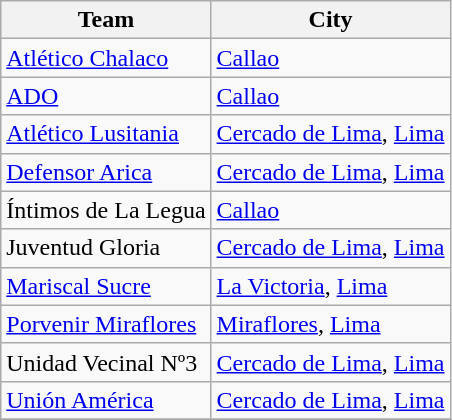<table class="wikitable sortable">
<tr>
<th>Team</th>
<th>City</th>
</tr>
<tr>
<td><a href='#'>Atlético Chalaco</a></td>
<td><a href='#'>Callao</a></td>
</tr>
<tr>
<td><a href='#'>ADO</a></td>
<td><a href='#'>Callao</a></td>
</tr>
<tr>
<td><a href='#'>Atlético Lusitania</a></td>
<td><a href='#'>Cercado de Lima</a>, <a href='#'>Lima</a></td>
</tr>
<tr>
<td><a href='#'>Defensor Arica</a></td>
<td><a href='#'>Cercado de Lima</a>, <a href='#'>Lima</a></td>
</tr>
<tr>
<td>Íntimos de La Legua</td>
<td><a href='#'>Callao</a></td>
</tr>
<tr>
<td>Juventud Gloria</td>
<td><a href='#'>Cercado de Lima</a>, <a href='#'>Lima</a></td>
</tr>
<tr>
<td><a href='#'>Mariscal Sucre</a></td>
<td><a href='#'>La Victoria</a>, <a href='#'>Lima</a></td>
</tr>
<tr>
<td><a href='#'>Porvenir Miraflores</a></td>
<td><a href='#'>Miraflores</a>, <a href='#'>Lima</a></td>
</tr>
<tr>
<td>Unidad Vecinal Nº3</td>
<td><a href='#'>Cercado de Lima</a>, <a href='#'>Lima</a></td>
</tr>
<tr>
<td><a href='#'>Unión América</a></td>
<td><a href='#'>Cercado de Lima</a>, <a href='#'>Lima</a></td>
</tr>
<tr>
</tr>
</table>
